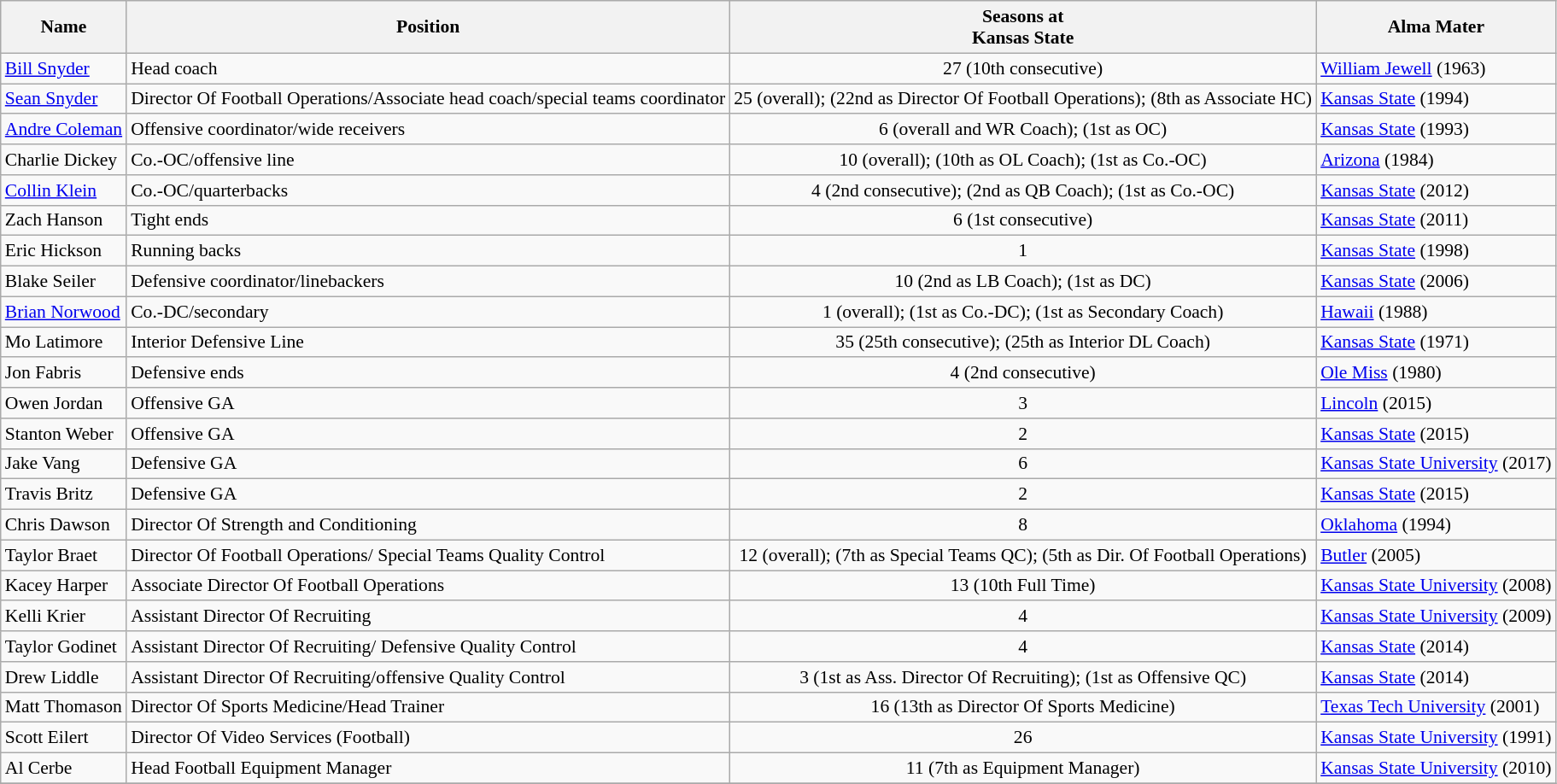<table class="wikitable" style="font-size:90%;">
<tr>
<th>Name</th>
<th>Position</th>
<th>Seasons at<br>Kansas State</th>
<th>Alma Mater</th>
</tr>
<tr>
<td><a href='#'>Bill Snyder</a></td>
<td>Head coach</td>
<td align=center>27 (10th consecutive)</td>
<td><a href='#'>William Jewell</a> (1963)</td>
</tr>
<tr>
<td><a href='#'>Sean Snyder</a></td>
<td>Director Of Football Operations/Associate head coach/special teams coordinator</td>
<td align=center>25 (overall); (22nd as Director Of Football Operations); (8th as Associate HC)</td>
<td><a href='#'>Kansas State</a> (1994)</td>
</tr>
<tr>
<td><a href='#'>Andre Coleman</a></td>
<td>Offensive coordinator/wide receivers</td>
<td align=center>6 (overall and WR Coach); (1st as OC)</td>
<td><a href='#'>Kansas State</a> (1993)</td>
</tr>
<tr>
<td>Charlie Dickey</td>
<td>Co.-OC/offensive line</td>
<td align=center>10 (overall); (10th as OL Coach); (1st as Co.-OC)</td>
<td><a href='#'>Arizona</a> (1984)</td>
</tr>
<tr>
<td><a href='#'>Collin Klein</a></td>
<td>Co.-OC/quarterbacks</td>
<td align=center>4 (2nd consecutive); (2nd as QB Coach); (1st as Co.-OC)</td>
<td><a href='#'>Kansas State</a> (2012)</td>
</tr>
<tr>
<td>Zach Hanson</td>
<td>Tight ends</td>
<td align=center>6 (1st consecutive)</td>
<td><a href='#'>Kansas State</a> (2011)</td>
</tr>
<tr>
<td>Eric Hickson</td>
<td>Running backs</td>
<td align=center>1</td>
<td><a href='#'>Kansas State</a> (1998)</td>
</tr>
<tr>
<td>Blake Seiler</td>
<td>Defensive coordinator/linebackers</td>
<td align=center>10 (2nd as LB Coach); (1st as DC)</td>
<td><a href='#'>Kansas State</a> (2006)</td>
</tr>
<tr>
<td><a href='#'>Brian Norwood</a></td>
<td>Co.-DC/secondary</td>
<td align=center>1 (overall); (1st as Co.-DC); (1st as Secondary Coach)</td>
<td><a href='#'>Hawaii</a> (1988)</td>
</tr>
<tr>
<td>Mo Latimore</td>
<td>Interior Defensive Line</td>
<td align=center>35 (25th consecutive); (25th as Interior DL Coach)</td>
<td><a href='#'>Kansas State</a> (1971)</td>
</tr>
<tr>
<td>Jon Fabris</td>
<td>Defensive ends</td>
<td align=center>4 (2nd consecutive)</td>
<td><a href='#'>Ole Miss</a> (1980)</td>
</tr>
<tr>
<td>Owen Jordan</td>
<td>Offensive GA</td>
<td align=center>3</td>
<td><a href='#'>Lincoln</a> (2015)</td>
</tr>
<tr>
<td>Stanton Weber</td>
<td>Offensive GA</td>
<td align=center>2</td>
<td><a href='#'>Kansas State</a> (2015)</td>
</tr>
<tr>
<td>Jake Vang</td>
<td>Defensive GA</td>
<td align=center>6</td>
<td><a href='#'>Kansas State University</a> (2017)</td>
</tr>
<tr>
<td>Travis Britz</td>
<td>Defensive GA</td>
<td align=center>2</td>
<td><a href='#'>Kansas State</a> (2015)</td>
</tr>
<tr>
<td>Chris Dawson</td>
<td>Director Of Strength and Conditioning</td>
<td align=center>8</td>
<td><a href='#'>Oklahoma</a> (1994)</td>
</tr>
<tr>
<td>Taylor Braet</td>
<td>Director Of Football Operations/ Special Teams Quality Control</td>
<td align=center>12 (overall); (7th as Special Teams QC); (5th as Dir. Of Football Operations)</td>
<td><a href='#'>Butler</a> (2005)</td>
</tr>
<tr>
<td>Kacey Harper</td>
<td>Associate Director Of Football Operations</td>
<td align=center>13 (10th Full Time)</td>
<td><a href='#'>Kansas State University</a> (2008)</td>
</tr>
<tr>
<td>Kelli Krier</td>
<td>Assistant Director Of Recruiting</td>
<td align=center>4</td>
<td><a href='#'>Kansas State University</a> (2009)</td>
</tr>
<tr>
<td>Taylor Godinet</td>
<td>Assistant Director Of Recruiting/ Defensive Quality Control</td>
<td align=center>4</td>
<td><a href='#'>Kansas State</a> (2014)</td>
</tr>
<tr>
<td>Drew Liddle</td>
<td>Assistant Director Of Recruiting/offensive Quality Control</td>
<td align=center>3 (1st as Ass. Director Of Recruiting); (1st as Offensive QC)</td>
<td><a href='#'>Kansas State</a> (2014)</td>
</tr>
<tr>
<td>Matt Thomason</td>
<td>Director Of Sports Medicine/Head Trainer</td>
<td align=center>16 (13th as Director Of Sports Medicine)</td>
<td><a href='#'>Texas Tech University</a> (2001)</td>
</tr>
<tr>
<td>Scott Eilert</td>
<td>Director Of Video Services (Football)</td>
<td align=center>26</td>
<td><a href='#'>Kansas State University</a> (1991)</td>
</tr>
<tr>
<td>Al Cerbe</td>
<td>Head Football Equipment Manager</td>
<td align=center>11 (7th as Equipment Manager)</td>
<td><a href='#'>Kansas State University</a> (2010)</td>
</tr>
<tr>
</tr>
</table>
